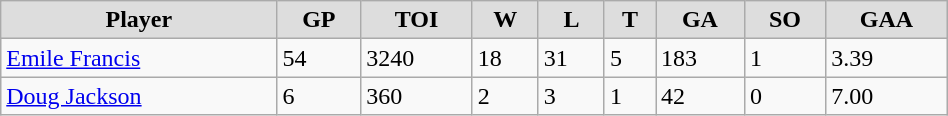<table class="wikitable" width="50%">
<tr align="center"  bgcolor="#dddddd">
<td><strong>Player</strong></td>
<td><strong>GP</strong></td>
<td><strong>TOI</strong></td>
<td><strong>W</strong></td>
<td><strong>L</strong></td>
<td><strong>T</strong></td>
<td><strong>GA</strong></td>
<td><strong>SO</strong></td>
<td><strong>GAA</strong></td>
</tr>
<tr>
<td><a href='#'>Emile Francis</a></td>
<td>54</td>
<td>3240</td>
<td>18</td>
<td>31</td>
<td>5</td>
<td>183</td>
<td>1</td>
<td>3.39</td>
</tr>
<tr>
<td><a href='#'>Doug Jackson</a></td>
<td>6</td>
<td>360</td>
<td>2</td>
<td>3</td>
<td>1</td>
<td>42</td>
<td>0</td>
<td>7.00</td>
</tr>
</table>
